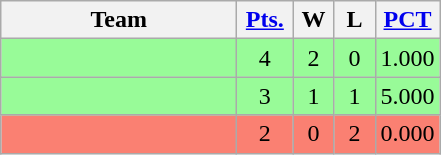<table class=wikitable>
<tr align=center>
<th width=150px>Team</th>
<th width=30px><a href='#'>Pts.</a></th>
<th width=20px>W</th>
<th width=20px>L</th>
<th><a href='#'>PCT</a></th>
</tr>
<tr align=center bgcolor="#98fb98">
<td align=left></td>
<td>4</td>
<td>2</td>
<td>0</td>
<td>1.000</td>
</tr>
<tr align=center bgcolor="#98fb98">
<td align=left></td>
<td>3</td>
<td>1</td>
<td>1</td>
<td>5.000</td>
</tr>
<tr align=center bgcolor="salmon">
<td align=left></td>
<td>2</td>
<td>0</td>
<td>2</td>
<td>0.000</td>
</tr>
</table>
